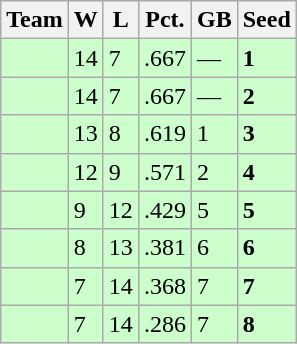<table class=wikitable>
<tr>
<th>Team</th>
<th>W</th>
<th>L</th>
<th>Pct.</th>
<th>GB</th>
<th>Seed</th>
</tr>
<tr bgcolor=ccffcc>
<td></td>
<td>14</td>
<td>7</td>
<td>.667</td>
<td>—</td>
<td><strong>1</strong></td>
</tr>
<tr bgcolor=ccffcc>
<td></td>
<td>14</td>
<td>7</td>
<td>.667</td>
<td>—</td>
<td><strong>2</strong></td>
</tr>
<tr bgcolor=ccffcc>
<td></td>
<td>13</td>
<td>8</td>
<td>.619</td>
<td>1</td>
<td><strong>3</strong></td>
</tr>
<tr bgcolor=ccffcc>
<td></td>
<td>12</td>
<td>9</td>
<td>.571</td>
<td>2</td>
<td><strong>4</strong></td>
</tr>
<tr bgcolor=ccffcc>
<td></td>
<td>9</td>
<td>12</td>
<td>.429</td>
<td>5</td>
<td><strong>5</strong></td>
</tr>
<tr bgcolor=ccffcc>
<td></td>
<td>8</td>
<td>13</td>
<td>.381</td>
<td>6</td>
<td><strong>6</strong></td>
</tr>
<tr bgcolor=ccffcc>
<td></td>
<td>7</td>
<td>14</td>
<td>.368</td>
<td>7</td>
<td><strong>7</strong></td>
</tr>
<tr bgcolor=ccffcc>
<td></td>
<td>7</td>
<td>14</td>
<td>.286</td>
<td>7</td>
<td><strong>8</strong></td>
</tr>
</table>
